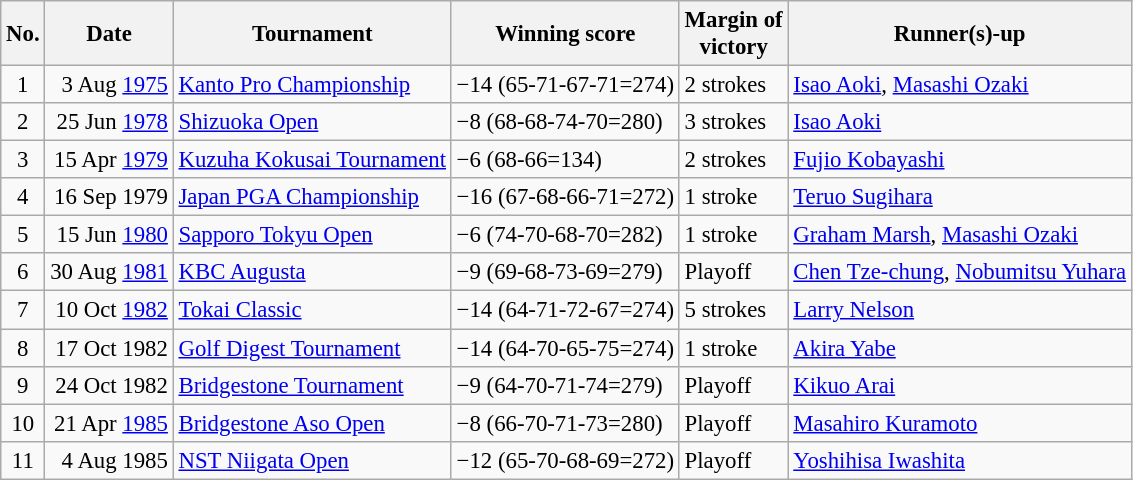<table class="wikitable" style="font-size:95%;">
<tr>
<th>No.</th>
<th>Date</th>
<th>Tournament</th>
<th>Winning score</th>
<th>Margin of<br>victory</th>
<th>Runner(s)-up</th>
</tr>
<tr>
<td align=center>1</td>
<td align=right>3 Aug <a href='#'>1975</a></td>
<td><a href='#'>Kanto Pro Championship</a></td>
<td>−14 (65-71-67-71=274)</td>
<td>2 strokes</td>
<td> <a href='#'>Isao Aoki</a>,  <a href='#'>Masashi Ozaki</a></td>
</tr>
<tr>
<td align=center>2</td>
<td align=right>25 Jun <a href='#'>1978</a></td>
<td><a href='#'>Shizuoka Open</a></td>
<td>−8 (68-68-74-70=280)</td>
<td>3 strokes</td>
<td> <a href='#'>Isao Aoki</a></td>
</tr>
<tr>
<td align=center>3</td>
<td align=right>15 Apr <a href='#'>1979</a></td>
<td><a href='#'>Kuzuha Kokusai Tournament</a></td>
<td>−6 (68-66=134)</td>
<td>2 strokes</td>
<td> <a href='#'>Fujio Kobayashi</a></td>
</tr>
<tr>
<td align=center>4</td>
<td align=right>16 Sep 1979</td>
<td><a href='#'>Japan PGA Championship</a></td>
<td>−16 (67-68-66-71=272)</td>
<td>1 stroke</td>
<td> <a href='#'>Teruo Sugihara</a></td>
</tr>
<tr>
<td align=center>5</td>
<td align=right>15 Jun <a href='#'>1980</a></td>
<td><a href='#'>Sapporo Tokyu Open</a></td>
<td>−6 (74-70-68-70=282)</td>
<td>1 stroke</td>
<td> <a href='#'>Graham Marsh</a>,  <a href='#'>Masashi Ozaki</a></td>
</tr>
<tr>
<td align=center>6</td>
<td align=right>30 Aug <a href='#'>1981</a></td>
<td><a href='#'>KBC Augusta</a></td>
<td>−9 (69-68-73-69=279)</td>
<td>Playoff</td>
<td> <a href='#'>Chen Tze-chung</a>,  <a href='#'>Nobumitsu Yuhara</a></td>
</tr>
<tr>
<td align=center>7</td>
<td align=right>10 Oct <a href='#'>1982</a></td>
<td><a href='#'>Tokai Classic</a></td>
<td>−14 (64-71-72-67=274)</td>
<td>5 strokes</td>
<td> <a href='#'>Larry Nelson</a></td>
</tr>
<tr>
<td align=center>8</td>
<td align=right>17 Oct 1982</td>
<td><a href='#'>Golf Digest Tournament</a></td>
<td>−14 (64-70-65-75=274)</td>
<td>1 stroke</td>
<td> <a href='#'>Akira Yabe</a></td>
</tr>
<tr>
<td align=center>9</td>
<td align=right>24 Oct 1982</td>
<td><a href='#'>Bridgestone Tournament</a></td>
<td>−9 (64-70-71-74=279)</td>
<td>Playoff</td>
<td> <a href='#'>Kikuo Arai</a></td>
</tr>
<tr>
<td align=center>10</td>
<td align=right>21 Apr <a href='#'>1985</a></td>
<td><a href='#'>Bridgestone Aso Open</a></td>
<td>−8 (66-70-71-73=280)</td>
<td>Playoff</td>
<td> <a href='#'>Masahiro Kuramoto</a></td>
</tr>
<tr>
<td align=center>11</td>
<td align=right>4 Aug 1985</td>
<td><a href='#'>NST Niigata Open</a></td>
<td>−12 (65-70-68-69=272)</td>
<td>Playoff</td>
<td> <a href='#'>Yoshihisa Iwashita</a></td>
</tr>
</table>
